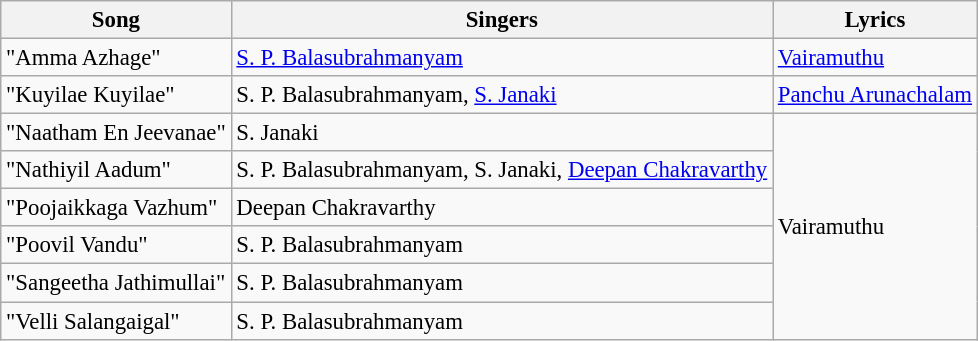<table class="wikitable" style="font-size:95%;">
<tr>
<th>Song</th>
<th>Singers</th>
<th>Lyrics</th>
</tr>
<tr>
<td>"Amma Azhage"</td>
<td><a href='#'>S. P. Balasubrahmanyam</a></td>
<td><a href='#'>Vairamuthu</a></td>
</tr>
<tr>
<td>"Kuyilae Kuyilae"</td>
<td>S. P. Balasubrahmanyam, <a href='#'>S. Janaki</a></td>
<td><a href='#'>Panchu Arunachalam</a></td>
</tr>
<tr>
<td>"Naatham En Jeevanae"</td>
<td>S. Janaki</td>
<td rowspan=6>Vairamuthu</td>
</tr>
<tr>
<td>"Nathiyil Aadum"</td>
<td>S. P. Balasubrahmanyam, S. Janaki, <a href='#'>Deepan Chakravarthy</a></td>
</tr>
<tr>
<td>"Poojaikkaga Vazhum"</td>
<td>Deepan Chakravarthy</td>
</tr>
<tr>
<td>"Poovil Vandu"</td>
<td>S. P. Balasubrahmanyam</td>
</tr>
<tr>
<td>"Sangeetha Jathimullai"</td>
<td>S. P. Balasubrahmanyam</td>
</tr>
<tr>
<td>"Velli Salangaigal"</td>
<td>S. P. Balasubrahmanyam</td>
</tr>
</table>
